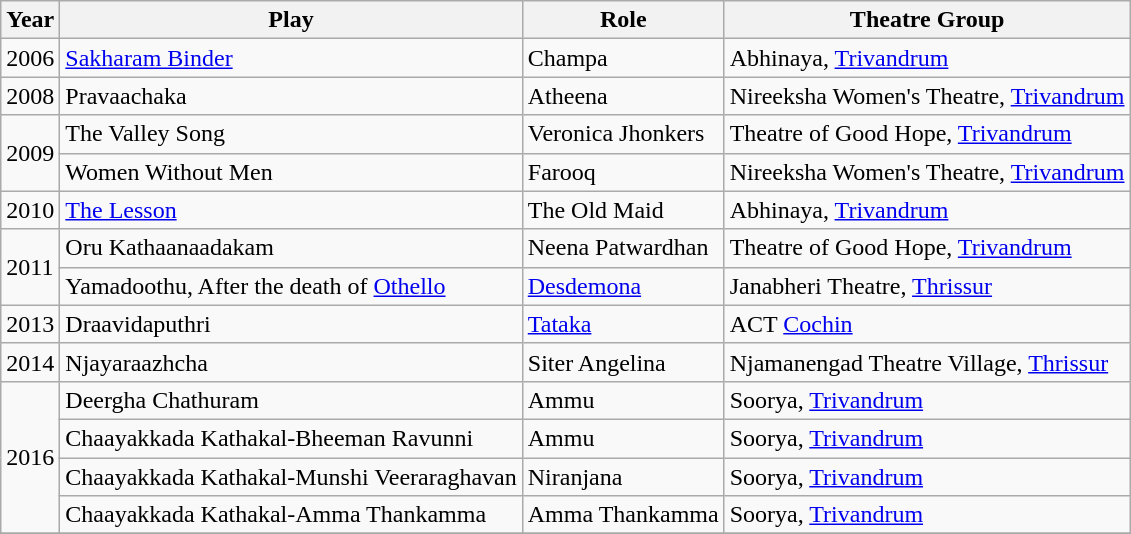<table class="wikitable sortable">
<tr>
<th>Year</th>
<th>Play</th>
<th>Role</th>
<th>Theatre Group</th>
</tr>
<tr>
<td>2006</td>
<td><a href='#'>Sakharam Binder</a></td>
<td>Champa</td>
<td>Abhinaya, <a href='#'>Trivandrum</a></td>
</tr>
<tr>
<td>2008</td>
<td>Pravaachaka</td>
<td>Atheena</td>
<td>Nireeksha Women's Theatre, <a href='#'>Trivandrum</a></td>
</tr>
<tr>
<td rowspan=2>2009</td>
<td>The Valley Song</td>
<td>Veronica Jhonkers</td>
<td>Theatre of Good Hope, <a href='#'>Trivandrum</a></td>
</tr>
<tr>
<td>Women Without Men</td>
<td>Farooq</td>
<td>Nireeksha Women's Theatre, <a href='#'>Trivandrum</a></td>
</tr>
<tr>
<td>2010</td>
<td><a href='#'>The Lesson</a></td>
<td>The Old Maid</td>
<td>Abhinaya, <a href='#'>Trivandrum</a></td>
</tr>
<tr>
<td rowspan=2>2011</td>
<td>Oru Kathaanaadakam</td>
<td>Neena Patwardhan</td>
<td>Theatre of Good Hope, <a href='#'>Trivandrum</a></td>
</tr>
<tr>
<td>Yamadoothu, After the death of <a href='#'>Othello</a></td>
<td><a href='#'>Desdemona</a></td>
<td>Janabheri Theatre, <a href='#'>Thrissur</a></td>
</tr>
<tr>
<td>2013</td>
<td>Draavidaputhri</td>
<td><a href='#'>Tataka</a></td>
<td>ACT <a href='#'>Cochin</a></td>
</tr>
<tr>
<td>2014</td>
<td>Njayaraazhcha</td>
<td>Siter Angelina</td>
<td>Njamanengad  Theatre Village, <a href='#'>Thrissur</a></td>
</tr>
<tr>
<td rowspan=4>2016</td>
<td>Deergha Chathuram</td>
<td>Ammu</td>
<td>Soorya, <a href='#'>Trivandrum</a></td>
</tr>
<tr>
<td>Chaayakkada Kathakal-Bheeman Ravunni</td>
<td>Ammu</td>
<td>Soorya, <a href='#'>Trivandrum</a></td>
</tr>
<tr>
<td>Chaayakkada Kathakal-Munshi Veeraraghavan</td>
<td>Niranjana</td>
<td>Soorya, <a href='#'>Trivandrum</a></td>
</tr>
<tr>
<td>Chaayakkada Kathakal-Amma Thankamma</td>
<td>Amma Thankamma</td>
<td>Soorya, <a href='#'>Trivandrum</a></td>
</tr>
<tr>
</tr>
</table>
